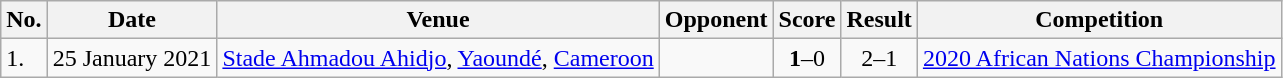<table class="wikitable">
<tr>
<th>No.</th>
<th>Date</th>
<th>Venue</th>
<th>Opponent</th>
<th>Score</th>
<th>Result</th>
<th>Competition</th>
</tr>
<tr>
<td>1.</td>
<td>25 January 2021</td>
<td><a href='#'>Stade Ahmadou Ahidjo</a>, <a href='#'>Yaoundé</a>, <a href='#'>Cameroon</a></td>
<td></td>
<td align=center><strong>1</strong>–0</td>
<td align=center>2–1</td>
<td><a href='#'>2020 African Nations Championship</a></td>
</tr>
</table>
